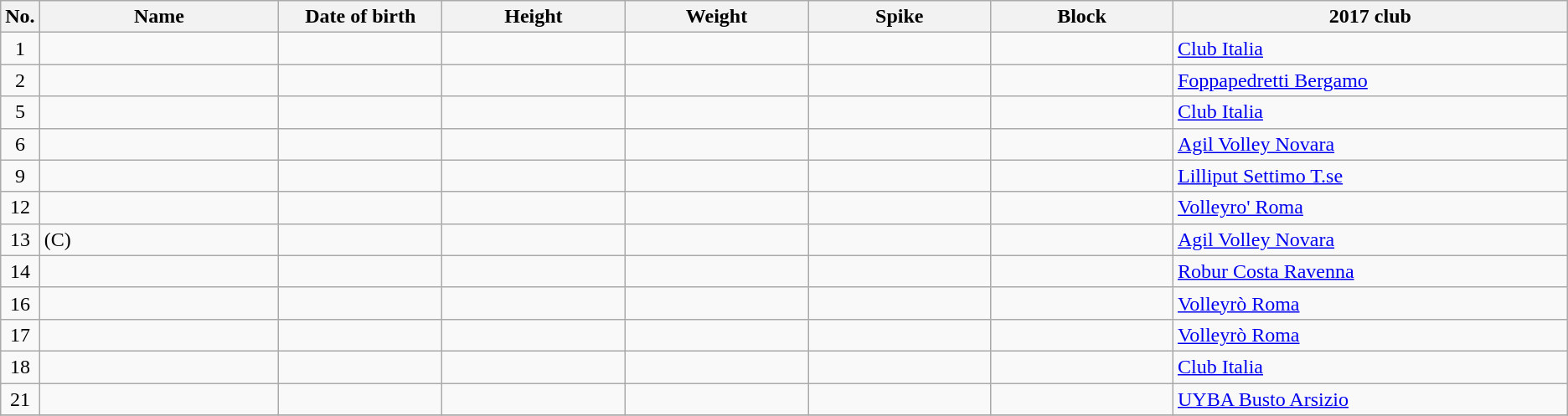<table class="wikitable sortable" style="font-size:100%; text-align:center;">
<tr>
<th>No.</th>
<th style="width:12em">Name</th>
<th style="width:8em">Date of birth</th>
<th style="width:9em">Height</th>
<th style="width:9em">Weight</th>
<th style="width:9em">Spike</th>
<th style="width:9em">Block</th>
<th style="width:20em">2017 club</th>
</tr>
<tr>
<td>1</td>
<td align=left></td>
<td align=right></td>
<td></td>
<td></td>
<td></td>
<td></td>
<td align=left> <a href='#'>Club Italia</a></td>
</tr>
<tr>
<td>2</td>
<td align=left></td>
<td align=right></td>
<td></td>
<td></td>
<td></td>
<td></td>
<td align=left> <a href='#'>Foppapedretti Bergamo</a></td>
</tr>
<tr>
<td>5</td>
<td align=left></td>
<td align=right></td>
<td></td>
<td></td>
<td></td>
<td></td>
<td align=left> <a href='#'>Club Italia</a></td>
</tr>
<tr>
<td>6</td>
<td align=left></td>
<td align=right></td>
<td></td>
<td></td>
<td></td>
<td></td>
<td align=left> <a href='#'>Agil Volley Novara</a></td>
</tr>
<tr>
<td>9</td>
<td align=left></td>
<td align=right></td>
<td></td>
<td></td>
<td></td>
<td></td>
<td align=left> <a href='#'>Lilliput Settimo T.se</a></td>
</tr>
<tr>
<td>12</td>
<td align=left></td>
<td align=right></td>
<td></td>
<td></td>
<td></td>
<td></td>
<td align=left> <a href='#'>Volleyro' Roma</a></td>
</tr>
<tr>
<td>13</td>
<td align=left> (C)</td>
<td align=right></td>
<td></td>
<td></td>
<td></td>
<td></td>
<td align=left> <a href='#'>Agil Volley Novara</a></td>
</tr>
<tr>
<td>14</td>
<td align=left></td>
<td align=right></td>
<td></td>
<td></td>
<td></td>
<td></td>
<td align=left> <a href='#'>Robur Costa Ravenna</a></td>
</tr>
<tr>
<td>16</td>
<td align=left></td>
<td align=right></td>
<td></td>
<td></td>
<td></td>
<td></td>
<td align=left> <a href='#'>Volleyrò Roma</a></td>
</tr>
<tr>
<td>17</td>
<td align=left></td>
<td align=right></td>
<td></td>
<td></td>
<td></td>
<td></td>
<td align=left> <a href='#'>Volleyrò Roma</a></td>
</tr>
<tr>
<td>18</td>
<td align=left></td>
<td align=right></td>
<td></td>
<td></td>
<td></td>
<td></td>
<td align=left> <a href='#'>Club Italia</a></td>
</tr>
<tr>
<td>21</td>
<td align=left></td>
<td align=right></td>
<td></td>
<td></td>
<td></td>
<td></td>
<td align=left> <a href='#'>UYBA Busto Arsizio</a></td>
</tr>
<tr>
</tr>
</table>
